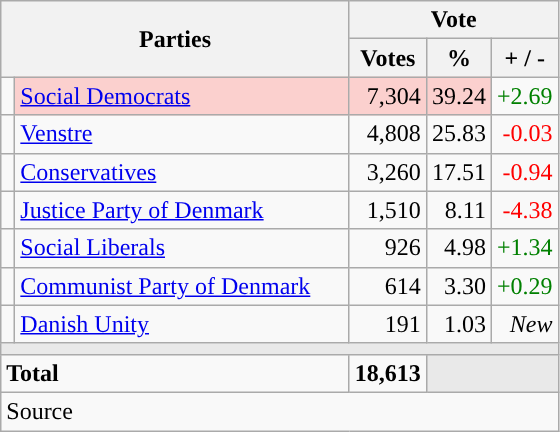<table class="wikitable" style="text-align:right;">
<tr>
<th style="text-align:centre;" rowspan="2" colspan="2" width="225">Parties</th>
<th colspan="3">Vote</th>
</tr>
<tr>
<th width="15">Votes</th>
<th width="15">%</th>
<th width="15">+ / -</th>
</tr>
<tr>
<td width="2" style="color:inherit;background:"></td>
<td bgcolor=#fbd0ce  align="left"><a href='#'>Social Democrats</a></td>
<td bgcolor=#fbd0ce>7,304</td>
<td bgcolor=#fbd0ce>39.24</td>
<td style=color:green;>+2.69</td>
</tr>
<tr>
<td width="2" style="color:inherit;background:"></td>
<td align="left"><a href='#'>Venstre</a></td>
<td>4,808</td>
<td>25.83</td>
<td style=color:red;>-0.03</td>
</tr>
<tr>
<td width="2" style="color:inherit;background:"></td>
<td align="left"><a href='#'>Conservatives</a></td>
<td>3,260</td>
<td>17.51</td>
<td style=color:red;>-0.94</td>
</tr>
<tr>
<td width="2" style="color:inherit;background:"></td>
<td align="left"><a href='#'>Justice Party of Denmark</a></td>
<td>1,510</td>
<td>8.11</td>
<td style=color:red;>-4.38</td>
</tr>
<tr>
<td width="2" style="color:inherit;background:"></td>
<td align="left"><a href='#'>Social Liberals</a></td>
<td>926</td>
<td>4.98</td>
<td style=color:green;>+1.34</td>
</tr>
<tr>
<td width="2" style="color:inherit;background:"></td>
<td align="left"><a href='#'>Communist Party of Denmark</a></td>
<td>614</td>
<td>3.30</td>
<td style=color:green;>+0.29</td>
</tr>
<tr>
<td width="2" style="color:inherit;background:"></td>
<td align="left"><a href='#'>Danish Unity</a></td>
<td>191</td>
<td>1.03</td>
<td><em>New</em></td>
</tr>
<tr>
<td colspan="7" bgcolor="#E9E9E9"></td>
</tr>
<tr>
<td align="left" colspan="2"><strong>Total</strong></td>
<td><strong>18,613</strong></td>
<td bgcolor="#E9E9E9" colspan="2"></td>
</tr>
<tr>
<td align="left" colspan="6">Source</td>
</tr>
</table>
